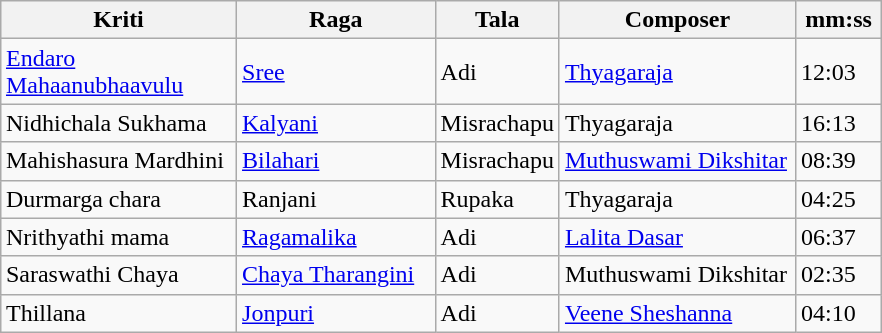<table class="wikitable" style="margin: 1em auto 1em auto">
<tr>
<th width="150">Kriti</th>
<th width="125">Raga</th>
<th width="50">Tala</th>
<th width="150">Composer</th>
<th width="50">mm:ss</th>
</tr>
<tr>
<td><a href='#'>Endaro Mahaanubhaavulu</a></td>
<td><a href='#'>Sree</a></td>
<td>Adi</td>
<td><a href='#'>Thyagaraja</a></td>
<td>12:03</td>
</tr>
<tr>
<td>Nidhichala Sukhama</td>
<td><a href='#'>Kalyani</a></td>
<td>Misrachapu</td>
<td>Thyagaraja</td>
<td>16:13</td>
</tr>
<tr>
<td>Mahishasura Mardhini</td>
<td><a href='#'>Bilahari</a></td>
<td>Misrachapu</td>
<td><a href='#'>Muthuswami Dikshitar</a></td>
<td>08:39</td>
</tr>
<tr>
<td>Durmarga chara</td>
<td>Ranjani</td>
<td>Rupaka</td>
<td>Thyagaraja</td>
<td>04:25</td>
</tr>
<tr>
<td>Nrithyathi mama</td>
<td><a href='#'>Ragamalika</a></td>
<td>Adi</td>
<td><a href='#'>Lalita Dasar</a></td>
<td>06:37</td>
</tr>
<tr>
<td>Saraswathi Chaya</td>
<td><a href='#'>Chaya Tharangini</a></td>
<td>Adi</td>
<td>Muthuswami Dikshitar</td>
<td>02:35</td>
</tr>
<tr>
<td>Thillana</td>
<td><a href='#'>Jonpuri</a></td>
<td>Adi</td>
<td><a href='#'>Veene Sheshanna</a></td>
<td>04:10</td>
</tr>
</table>
